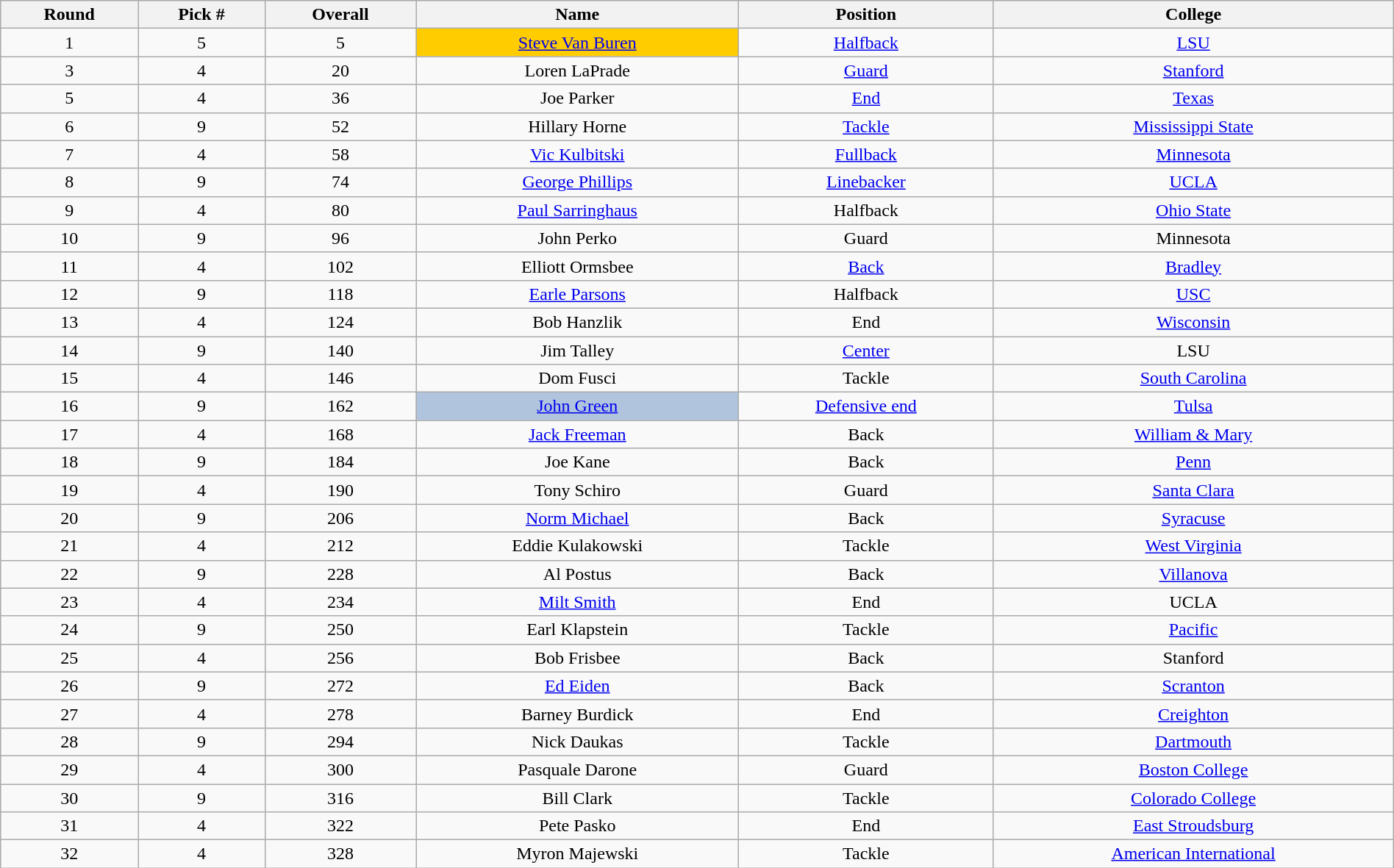<table class="wikitable sortable sortable" style="width: 100%; text-align:center">
<tr>
<th>Round</th>
<th>Pick #</th>
<th>Overall</th>
<th>Name</th>
<th>Position</th>
<th>College</th>
</tr>
<tr>
<td>1</td>
<td>5</td>
<td>5</td>
<td bgcolor=#FFCC00><a href='#'>Steve Van Buren</a></td>
<td><a href='#'>Halfback</a></td>
<td><a href='#'>LSU</a></td>
</tr>
<tr>
<td>3</td>
<td>4</td>
<td>20</td>
<td>Loren LaPrade</td>
<td><a href='#'>Guard</a></td>
<td><a href='#'>Stanford</a></td>
</tr>
<tr>
<td>5</td>
<td>4</td>
<td>36</td>
<td>Joe Parker</td>
<td><a href='#'>End</a></td>
<td><a href='#'>Texas</a></td>
</tr>
<tr>
<td>6</td>
<td>9</td>
<td>52</td>
<td>Hillary Horne</td>
<td><a href='#'>Tackle</a></td>
<td><a href='#'>Mississippi State</a></td>
</tr>
<tr>
<td>7</td>
<td>4</td>
<td>58</td>
<td><a href='#'>Vic Kulbitski</a></td>
<td><a href='#'>Fullback</a></td>
<td><a href='#'>Minnesota</a></td>
</tr>
<tr>
<td>8</td>
<td>9</td>
<td>74</td>
<td><a href='#'>George Phillips</a></td>
<td><a href='#'>Linebacker</a></td>
<td><a href='#'>UCLA</a></td>
</tr>
<tr>
<td>9</td>
<td>4</td>
<td>80</td>
<td><a href='#'>Paul Sarringhaus</a></td>
<td>Halfback</td>
<td><a href='#'>Ohio State</a></td>
</tr>
<tr>
<td>10</td>
<td>9</td>
<td>96</td>
<td>John Perko</td>
<td>Guard</td>
<td>Minnesota</td>
</tr>
<tr>
<td>11</td>
<td>4</td>
<td>102</td>
<td>Elliott Ormsbee</td>
<td><a href='#'>Back</a></td>
<td><a href='#'>Bradley</a></td>
</tr>
<tr>
<td>12</td>
<td>9</td>
<td>118</td>
<td><a href='#'>Earle Parsons</a></td>
<td>Halfback</td>
<td><a href='#'>USC</a></td>
</tr>
<tr>
<td>13</td>
<td>4</td>
<td>124</td>
<td>Bob Hanzlik</td>
<td>End</td>
<td><a href='#'>Wisconsin</a></td>
</tr>
<tr>
<td>14</td>
<td>9</td>
<td>140</td>
<td>Jim Talley</td>
<td><a href='#'>Center</a></td>
<td>LSU</td>
</tr>
<tr>
<td>15</td>
<td>4</td>
<td>146</td>
<td>Dom Fusci</td>
<td>Tackle</td>
<td><a href='#'>South Carolina</a></td>
</tr>
<tr>
<td>16</td>
<td>9</td>
<td>162</td>
<td bgcolor=lightsteelblue><a href='#'>John Green</a></td>
<td><a href='#'>Defensive end</a></td>
<td><a href='#'>Tulsa</a></td>
</tr>
<tr>
<td>17</td>
<td>4</td>
<td>168</td>
<td><a href='#'>Jack Freeman</a></td>
<td>Back</td>
<td><a href='#'>William & Mary</a></td>
</tr>
<tr>
<td>18</td>
<td>9</td>
<td>184</td>
<td>Joe Kane</td>
<td>Back</td>
<td><a href='#'>Penn</a></td>
</tr>
<tr>
<td>19</td>
<td>4</td>
<td>190</td>
<td>Tony Schiro</td>
<td>Guard</td>
<td><a href='#'>Santa Clara</a></td>
</tr>
<tr>
<td>20</td>
<td>9</td>
<td>206</td>
<td><a href='#'>Norm Michael</a></td>
<td>Back</td>
<td><a href='#'>Syracuse</a></td>
</tr>
<tr>
<td>21</td>
<td>4</td>
<td>212</td>
<td>Eddie Kulakowski</td>
<td>Tackle</td>
<td><a href='#'>West Virginia</a></td>
</tr>
<tr>
<td>22</td>
<td>9</td>
<td>228</td>
<td>Al Postus</td>
<td>Back</td>
<td><a href='#'>Villanova</a></td>
</tr>
<tr>
<td>23</td>
<td>4</td>
<td>234</td>
<td><a href='#'>Milt Smith</a></td>
<td>End</td>
<td>UCLA</td>
</tr>
<tr>
<td>24</td>
<td>9</td>
<td>250</td>
<td>Earl Klapstein</td>
<td>Tackle</td>
<td><a href='#'>Pacific</a></td>
</tr>
<tr>
<td>25</td>
<td>4</td>
<td>256</td>
<td>Bob Frisbee</td>
<td>Back</td>
<td>Stanford</td>
</tr>
<tr>
<td>26</td>
<td>9</td>
<td>272</td>
<td><a href='#'>Ed Eiden</a></td>
<td>Back</td>
<td><a href='#'>Scranton</a></td>
</tr>
<tr>
<td>27</td>
<td>4</td>
<td>278</td>
<td>Barney Burdick</td>
<td>End</td>
<td><a href='#'>Creighton</a></td>
</tr>
<tr>
<td>28</td>
<td>9</td>
<td>294</td>
<td>Nick Daukas</td>
<td>Tackle</td>
<td><a href='#'>Dartmouth</a></td>
</tr>
<tr>
<td>29</td>
<td>4</td>
<td>300</td>
<td>Pasquale Darone</td>
<td>Guard</td>
<td><a href='#'>Boston College</a></td>
</tr>
<tr>
<td>30</td>
<td>9</td>
<td>316</td>
<td>Bill Clark</td>
<td>Tackle</td>
<td><a href='#'>Colorado College</a></td>
</tr>
<tr>
<td>31</td>
<td>4</td>
<td>322</td>
<td>Pete Pasko</td>
<td>End</td>
<td><a href='#'>East Stroudsburg</a></td>
</tr>
<tr>
<td>32</td>
<td>4</td>
<td>328</td>
<td>Myron Majewski</td>
<td>Tackle</td>
<td><a href='#'>American International</a></td>
</tr>
</table>
